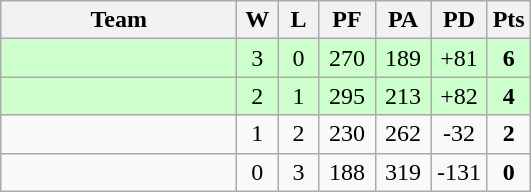<table class="wikitable" style="text-align:center;">
<tr>
<th width=150>Team</th>
<th width=20>W</th>
<th width=20>L</th>
<th width=30>PF</th>
<th width=30>PA</th>
<th width=30>PD</th>
<th width=20>Pts</th>
</tr>
<tr bgcolor="#ccffcc">
<td align="left"></td>
<td>3</td>
<td>0</td>
<td>270</td>
<td>189</td>
<td>+81</td>
<td><strong>6</strong></td>
</tr>
<tr bgcolor="#ccffcc">
<td align="left"></td>
<td>2</td>
<td>1</td>
<td>295</td>
<td>213</td>
<td>+82</td>
<td><strong>4</strong></td>
</tr>
<tr>
<td align="left"></td>
<td>1</td>
<td>2</td>
<td>230</td>
<td>262</td>
<td>-32</td>
<td><strong>2</strong></td>
</tr>
<tr>
<td align="left"></td>
<td>0</td>
<td>3</td>
<td>188</td>
<td>319</td>
<td>-131</td>
<td><strong>0</strong></td>
</tr>
</table>
